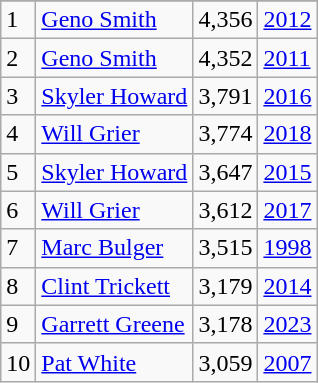<table class="wikitable">
<tr>
</tr>
<tr>
<td>1</td>
<td><a href='#'>Geno Smith</a></td>
<td><abbr>4,356</abbr></td>
<td><a href='#'>2012</a></td>
</tr>
<tr>
<td>2</td>
<td><a href='#'>Geno Smith</a></td>
<td><abbr>4,352</abbr></td>
<td><a href='#'>2011</a></td>
</tr>
<tr>
<td>3</td>
<td><a href='#'>Skyler Howard</a></td>
<td><abbr>3,791</abbr></td>
<td><a href='#'>2016</a></td>
</tr>
<tr>
<td>4</td>
<td><a href='#'>Will Grier</a></td>
<td><abbr>3,774</abbr></td>
<td><a href='#'>2018</a></td>
</tr>
<tr>
<td>5</td>
<td><a href='#'>Skyler Howard</a></td>
<td><abbr>3,647</abbr></td>
<td><a href='#'>2015</a></td>
</tr>
<tr>
<td>6</td>
<td><a href='#'>Will Grier</a></td>
<td><abbr>3,612</abbr></td>
<td><a href='#'>2017</a></td>
</tr>
<tr>
<td>7</td>
<td><a href='#'>Marc Bulger</a></td>
<td><abbr>3,515</abbr></td>
<td><a href='#'>1998</a></td>
</tr>
<tr>
<td>8</td>
<td><a href='#'>Clint Trickett</a></td>
<td><abbr>3,179</abbr></td>
<td><a href='#'>2014</a></td>
</tr>
<tr>
<td>9</td>
<td><a href='#'>Garrett Greene</a></td>
<td><abbr>3,178</abbr></td>
<td><a href='#'>2023</a></td>
</tr>
<tr>
<td>10</td>
<td><a href='#'>Pat White</a></td>
<td><abbr>3,059</abbr></td>
<td><a href='#'>2007</a></td>
</tr>
</table>
